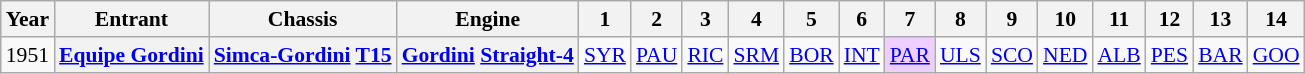<table class="wikitable" style="text-align:center; font-size:90%">
<tr>
<th>Year</th>
<th>Entrant</th>
<th>Chassis</th>
<th>Engine</th>
<th>1</th>
<th>2</th>
<th>3</th>
<th>4</th>
<th>5</th>
<th>6</th>
<th>7</th>
<th>8</th>
<th>9</th>
<th>10</th>
<th>11</th>
<th>12</th>
<th>13</th>
<th>14</th>
</tr>
<tr>
<td>1951</td>
<th><a href='#'>Equipe Gordini</a></th>
<th><a href='#'>Simca-Gordini</a> <a href='#'>T15</a></th>
<th><a href='#'>Gordini</a> <a href='#'>Straight-4</a></th>
<td><a href='#'>SYR</a></td>
<td><a href='#'>PAU</a></td>
<td><a href='#'>RIC</a></td>
<td><a href='#'>SRM</a></td>
<td><a href='#'>BOR</a></td>
<td><a href='#'>INT</a></td>
<td style="background:#EFCFFF;"><a href='#'>PAR</a><br></td>
<td><a href='#'>ULS</a></td>
<td><a href='#'>SCO</a></td>
<td><a href='#'>NED</a></td>
<td><a href='#'>ALB</a></td>
<td><a href='#'>PES</a></td>
<td><a href='#'>BAR</a></td>
<td><a href='#'>GOO</a></td>
</tr>
</table>
